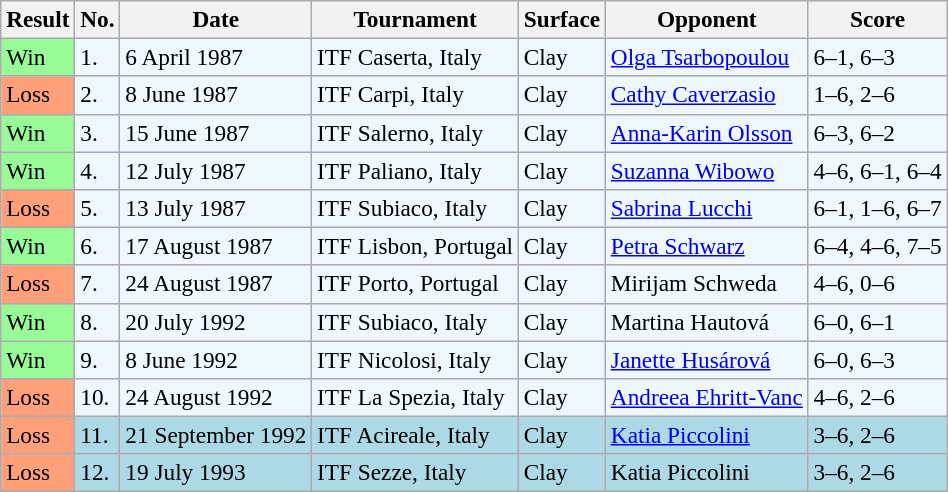<table class="sortable wikitable" style="font-size:97%;">
<tr>
<th>Result</th>
<th>No.</th>
<th>Date</th>
<th>Tournament</th>
<th>Surface</th>
<th>Opponent</th>
<th class="unsortable">Score</th>
</tr>
<tr style="background:#f0f8ff;">
<td style="background:#98fb98;">Win</td>
<td>1.</td>
<td>6 April 1987</td>
<td>ITF Caserta, Italy</td>
<td>Clay</td>
<td> <a href='#'>Olga Tsarbopoulou</a></td>
<td>6–1, 6–3</td>
</tr>
<tr style="background:#f0f8ff;">
<td style="background:#ffa07a;">Loss</td>
<td>2.</td>
<td>8 June 1987</td>
<td>ITF Carpi, Italy</td>
<td>Clay</td>
<td> <a href='#'>Cathy Caverzasio</a></td>
<td>1–6, 2–6</td>
</tr>
<tr style="background:#f0f8ff;">
<td style="background:#98fb98;">Win</td>
<td>3.</td>
<td>15 June 1987</td>
<td>ITF Salerno, Italy</td>
<td>Clay</td>
<td> <a href='#'>Anna-Karin Olsson</a></td>
<td>6–3, 6–2</td>
</tr>
<tr style="background:#f0f8ff;">
<td style="background:#98fb98;">Win</td>
<td>4.</td>
<td>12 July 1987</td>
<td>ITF Paliano, Italy</td>
<td>Clay</td>
<td> <a href='#'>Suzanna Wibowo</a></td>
<td>4–6, 6–1, 6–4</td>
</tr>
<tr style="background:#f0f8ff;">
<td style="background:#ffa07a;">Loss</td>
<td>5.</td>
<td>13 July 1987</td>
<td>ITF Subiaco, Italy</td>
<td>Clay</td>
<td> <a href='#'>Sabrina Lucchi</a></td>
<td>6–1, 1–6, 6–7</td>
</tr>
<tr style="background:#f0f8ff;">
<td style="background:#98fb98;">Win</td>
<td>6.</td>
<td>17 August 1987</td>
<td>ITF Lisbon, Portugal</td>
<td>Clay</td>
<td> <a href='#'>Petra Schwarz</a></td>
<td>6–4, 4–6, 7–5</td>
</tr>
<tr style="background:#f0f8ff;">
<td style="background:#ffa07a;">Loss</td>
<td>7.</td>
<td>24 August 1987</td>
<td>ITF Porto, Portugal</td>
<td>Clay</td>
<td> Mirijam Schweda</td>
<td>4–6, 0–6</td>
</tr>
<tr style="background:#f0f8ff;">
<td style="background:#98fb98;">Win</td>
<td>8.</td>
<td>20 July 1992</td>
<td>ITF Subiaco, Italy</td>
<td>Clay</td>
<td> Martina Hautová</td>
<td>6–0, 6–1</td>
</tr>
<tr style="background:#f0f8ff;">
<td style="background:#98fb98;">Win</td>
<td>9.</td>
<td>8 June 1992</td>
<td>ITF Nicolosi, Italy</td>
<td>Clay</td>
<td> <a href='#'>Janette Husárová</a></td>
<td>6–0, 6–3</td>
</tr>
<tr bgcolor="#f0f8ff">
<td style="background:#ffa07a;">Loss</td>
<td>10.</td>
<td>24 August 1992</td>
<td>ITF La Spezia, Italy</td>
<td>Clay</td>
<td> <a href='#'>Andreea Ehritt-Vanc</a></td>
<td>4–6, 2–6</td>
</tr>
<tr style="background:lightblue;">
<td style="background:#ffa07a;">Loss</td>
<td>11.</td>
<td>21 September 1992</td>
<td>ITF Acireale, Italy</td>
<td>Clay</td>
<td> <a href='#'>Katia Piccolini</a></td>
<td>3–6, 2–6</td>
</tr>
<tr style="background:lightblue;">
<td style="background:#ffa07a;">Loss</td>
<td>12.</td>
<td>19 July 1993</td>
<td>ITF Sezze, Italy</td>
<td>Clay</td>
<td> Katia Piccolini</td>
<td>3–6, 2–6</td>
</tr>
</table>
